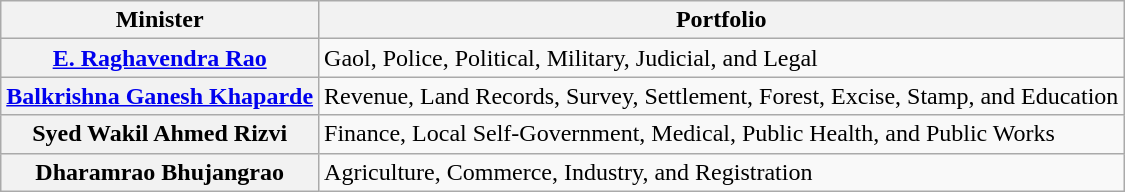<table class="wikitable sortable">
<tr>
<th scope=col>Minister</th>
<th scope=col>Portfolio</th>
</tr>
<tr>
<th scope=row><a href='#'>E. Raghavendra Rao</a></th>
<td>Gaol, Police, Political, Military, Judicial, and Legal</td>
</tr>
<tr>
<th scope=row><a href='#'>Balkrishna Ganesh Khaparde</a></th>
<td>Revenue, Land Records, Survey, Settlement, Forest, Excise, Stamp, and Education</td>
</tr>
<tr>
<th scope=row>Syed Wakil Ahmed Rizvi</th>
<td>Finance, Local Self-Government, Medical, Public Health, and Public Works</td>
</tr>
<tr>
<th scope=row>Dharamrao Bhujangrao</th>
<td>Agriculture, Commerce, Industry, and Registration</td>
</tr>
</table>
